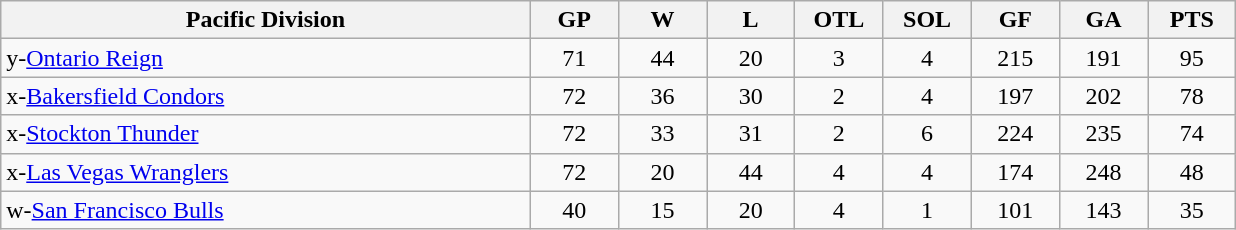<table class="wikitable" style="text-align:center">
<tr>
<th bgcolor="#DDDDFF" width="30%">Pacific Division</th>
<th bgcolor="#DDDDFF" width="5%">GP</th>
<th bgcolor="#DDDDFF" width="5%">W</th>
<th bgcolor="#DDDDFF" width="5%">L</th>
<th bgcolor="#DDDDFF" width="5%">OTL</th>
<th bgcolor="#DDDDFF" width="5%">SOL</th>
<th bgcolor="#DDDDFF" width="5%">GF</th>
<th bgcolor="#DDDDFF" width="5%">GA</th>
<th bgcolor="#DDDDFF" width="5%">PTS</th>
</tr>
<tr align=center>
<td align=left>y-<a href='#'>Ontario Reign</a></td>
<td>71</td>
<td>44</td>
<td>20</td>
<td>3</td>
<td>4</td>
<td>215</td>
<td>191</td>
<td>95</td>
</tr>
<tr align=center>
<td align=left>x-<a href='#'>Bakersfield Condors</a></td>
<td>72</td>
<td>36</td>
<td>30</td>
<td>2</td>
<td>4</td>
<td>197</td>
<td>202</td>
<td>78</td>
</tr>
<tr align=center>
<td align=left>x-<a href='#'>Stockton Thunder</a></td>
<td>72</td>
<td>33</td>
<td>31</td>
<td>2</td>
<td>6</td>
<td>224</td>
<td>235</td>
<td>74</td>
</tr>
<tr align=center>
<td align=left>x-<a href='#'>Las Vegas Wranglers</a></td>
<td>72</td>
<td>20</td>
<td>44</td>
<td>4</td>
<td>4</td>
<td>174</td>
<td>248</td>
<td>48</td>
</tr>
<tr align=center>
<td align=left>w-<a href='#'>San Francisco Bulls</a></td>
<td>40</td>
<td>15</td>
<td>20</td>
<td>4</td>
<td>1</td>
<td>101</td>
<td>143</td>
<td>35</td>
</tr>
</table>
